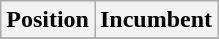<table class="wikitable sortable">
<tr>
<th>Position</th>
<th>Incumbent</th>
</tr>
<tr ->
</tr>
</table>
